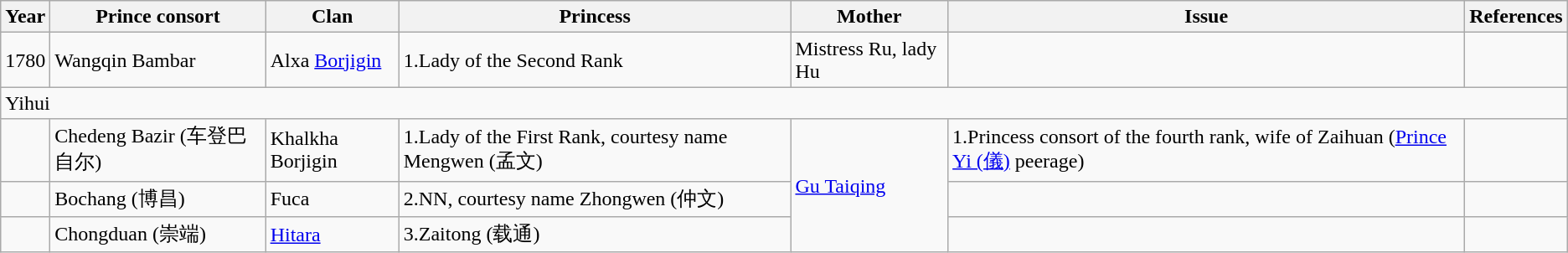<table class="wikitable">
<tr>
<th>Year</th>
<th>Prince consort</th>
<th>Clan</th>
<th>Princess</th>
<th>Mother</th>
<th>Issue</th>
<th>References</th>
</tr>
<tr>
<td>1780</td>
<td>Wangqin Bambar</td>
<td>Alxa <a href='#'>Borjigin</a></td>
<td>1.Lady of the Second Rank</td>
<td>Mistress Ru, lady Hu</td>
<td></td>
<td></td>
</tr>
<tr>
<td colspan="7">Yihui</td>
</tr>
<tr>
<td></td>
<td>Chedeng Bazir (车登巴自尔)</td>
<td>Khalkha Borjigin</td>
<td>1.Lady of the First Rank, courtesy name Mengwen (孟文)</td>
<td rowspan="3"><a href='#'>Gu Taiqing</a></td>
<td>1.Princess consort of the fourth rank, wife of Zaihuan (<a href='#'>Prince Yi (儀)</a> peerage)</td>
<td></td>
</tr>
<tr>
<td></td>
<td>Bochang (博昌)</td>
<td>Fuca</td>
<td>2.NN, courtesy name Zhongwen (仲文)</td>
<td></td>
<td></td>
</tr>
<tr>
<td></td>
<td>Chongduan (崇端)</td>
<td><a href='#'>Hitara</a></td>
<td>3.Zaitong (载通)</td>
<td></td>
<td></td>
</tr>
</table>
